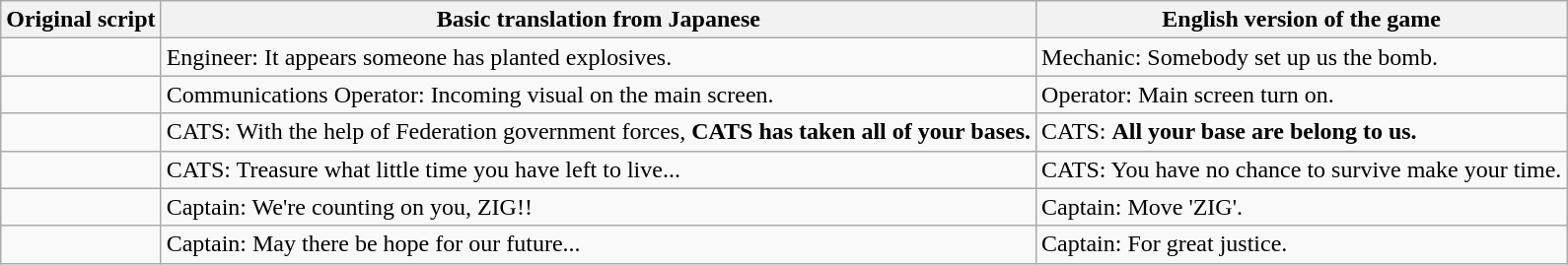<table class="wikitable">
<tr>
<th>Original script</th>
<th>Basic translation from Japanese</th>
<th>English version of the game</th>
</tr>
<tr>
<td></td>
<td>Engineer: It appears someone has planted explosives.</td>
<td>Mechanic: Somebody set up us the bomb.</td>
</tr>
<tr>
<td></td>
<td>Communications Operator: Incoming visual on the main screen.</td>
<td>Operator: Main screen turn on.</td>
</tr>
<tr>
<td></td>
<td>CATS: With the help of Federation government forces, <strong>CATS has taken all of your bases.</strong></td>
<td>CATS: <strong>All your base are belong to us.</strong></td>
</tr>
<tr>
<td></td>
<td>CATS: Treasure what little time you have left to live...</td>
<td>CATS: You have no chance to survive make your time.</td>
</tr>
<tr>
<td></td>
<td>Captain: We're counting on you, ZIG!!</td>
<td>Captain: Move 'ZIG'.</td>
</tr>
<tr>
<td></td>
<td>Captain: May there be hope for our future...</td>
<td>Captain: For great justice.</td>
</tr>
</table>
